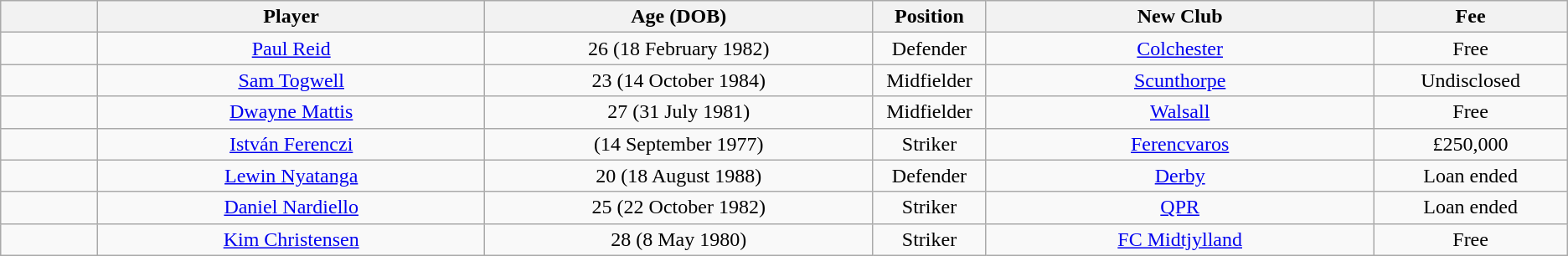<table class="wikitable sortable">
<tr>
<th width=5%></th>
<th width=20%>Player</th>
<th width=20%>Age (DOB)</th>
<th width=5%>Position</th>
<th width=20%>New Club</th>
<th width=10%>Fee</th>
</tr>
<tr>
<td align=center></td>
<td align=center><a href='#'>Paul Reid</a></td>
<td align=center>26 (18 February 1982)</td>
<td align=center>Defender</td>
<td align=center><a href='#'>Colchester</a></td>
<td align=center>Free</td>
</tr>
<tr>
<td align=center></td>
<td align=center><a href='#'>Sam Togwell</a></td>
<td align=center>23 (14 October 1984)</td>
<td align=center>Midfielder</td>
<td align=center><a href='#'>Scunthorpe</a></td>
<td align=center>Undisclosed</td>
</tr>
<tr>
<td align=center></td>
<td align=center><a href='#'>Dwayne Mattis</a></td>
<td align=center>27 (31 July 1981)</td>
<td align=center>Midfielder</td>
<td align=center><a href='#'>Walsall</a></td>
<td align=center>Free</td>
</tr>
<tr>
<td align=center></td>
<td align=center><a href='#'>István Ferenczi</a></td>
<td align=center>(14 September 1977)</td>
<td align=center>Striker</td>
<td align=center><a href='#'>Ferencvaros</a></td>
<td align=center>£250,000</td>
</tr>
<tr>
<td align=center></td>
<td align=center><a href='#'>Lewin Nyatanga</a></td>
<td align=center>20 (18 August 1988)</td>
<td align=center>Defender</td>
<td align=center><a href='#'>Derby</a></td>
<td align=center>Loan ended</td>
</tr>
<tr>
<td align=center></td>
<td align=center><a href='#'>Daniel Nardiello</a></td>
<td align=center>25 (22 October 1982)</td>
<td align=center>Striker</td>
<td align=center><a href='#'>QPR</a></td>
<td align=center>Loan ended</td>
</tr>
<tr>
<td align=center></td>
<td align=center><a href='#'>Kim Christensen</a></td>
<td align=center>28 (8 May 1980)</td>
<td align=center>Striker</td>
<td align=center><a href='#'>FC Midtjylland</a></td>
<td align=center>Free</td>
</tr>
</table>
